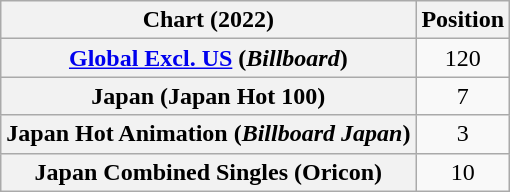<table class="wikitable sortable plainrowheaders" style="text-align:center">
<tr>
<th scope="col">Chart (2022)</th>
<th scope="col">Position</th>
</tr>
<tr>
<th scope="row"><a href='#'>Global Excl. US</a> (<em>Billboard</em>)</th>
<td>120</td>
</tr>
<tr>
<th scope="row">Japan (Japan Hot 100)</th>
<td>7</td>
</tr>
<tr>
<th scope="row">Japan Hot Animation (<em>Billboard Japan</em>)</th>
<td>3</td>
</tr>
<tr>
<th scope="row">Japan Combined Singles (Oricon)</th>
<td>10</td>
</tr>
</table>
